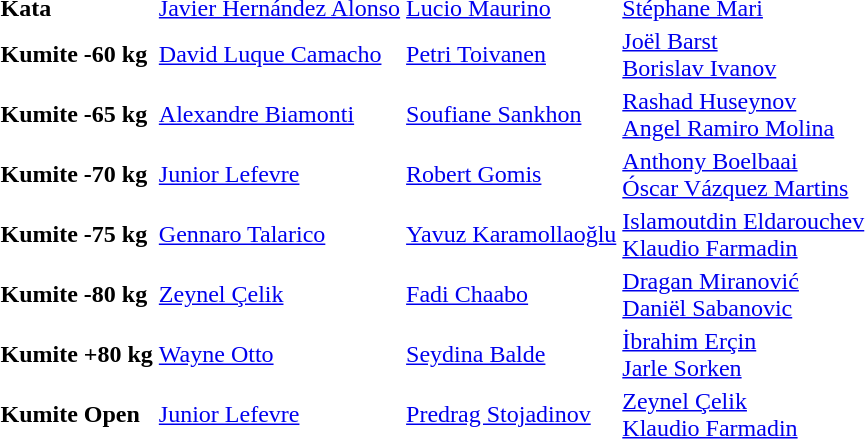<table>
<tr>
<td><strong>Kata</strong></td>
<td> <a href='#'>Javier Hernández Alonso</a></td>
<td> <a href='#'>Lucio Maurino</a></td>
<td> <a href='#'>Stéphane Mari</a></td>
</tr>
<tr>
<td><strong>Kumite -60 kg</strong></td>
<td> <a href='#'>David Luque Camacho</a></td>
<td> <a href='#'>Petri Toivanen</a></td>
<td> <a href='#'>Joël Barst</a> <br>  <a href='#'>Borislav Ivanov</a></td>
</tr>
<tr>
<td><strong>Kumite -65 kg</strong></td>
<td> <a href='#'>Alexandre Biamonti</a></td>
<td> <a href='#'>Soufiane Sankhon</a></td>
<td> <a href='#'>Rashad Huseynov</a> <br>  <a href='#'>Angel Ramiro Molina</a></td>
</tr>
<tr>
<td><strong>Kumite -70 kg</strong></td>
<td> <a href='#'>Junior Lefevre</a></td>
<td> <a href='#'>Robert Gomis</a></td>
<td> <a href='#'>Anthony Boelbaai</a> <br>  <a href='#'>Óscar Vázquez Martins</a></td>
</tr>
<tr>
<td><strong>Kumite -75 kg</strong></td>
<td> <a href='#'>Gennaro Talarico</a></td>
<td> <a href='#'>Yavuz Karamollaoğlu</a></td>
<td> <a href='#'>Islamoutdin Eldarouchev</a> <br>  <a href='#'>Klaudio Farmadin</a></td>
</tr>
<tr>
<td><strong>Kumite -80 kg</strong></td>
<td> <a href='#'>Zeynel Çelik</a></td>
<td> <a href='#'>Fadi Chaabo</a></td>
<td> <a href='#'>Dragan Miranović</a> <br>  <a href='#'>Daniël Sabanovic</a></td>
</tr>
<tr>
<td><strong>Kumite +80 kg</strong></td>
<td> <a href='#'>Wayne Otto</a></td>
<td> <a href='#'>Seydina Balde</a></td>
<td> <a href='#'>İbrahim Erçin</a> <br>  <a href='#'>Jarle Sorken</a></td>
</tr>
<tr>
<td><strong>Kumite Open</strong></td>
<td> <a href='#'>Junior Lefevre</a></td>
<td> <a href='#'>Predrag Stojadinov</a></td>
<td> <a href='#'>Zeynel Çelik</a> <br>  <a href='#'>Klaudio Farmadin</a></td>
</tr>
</table>
